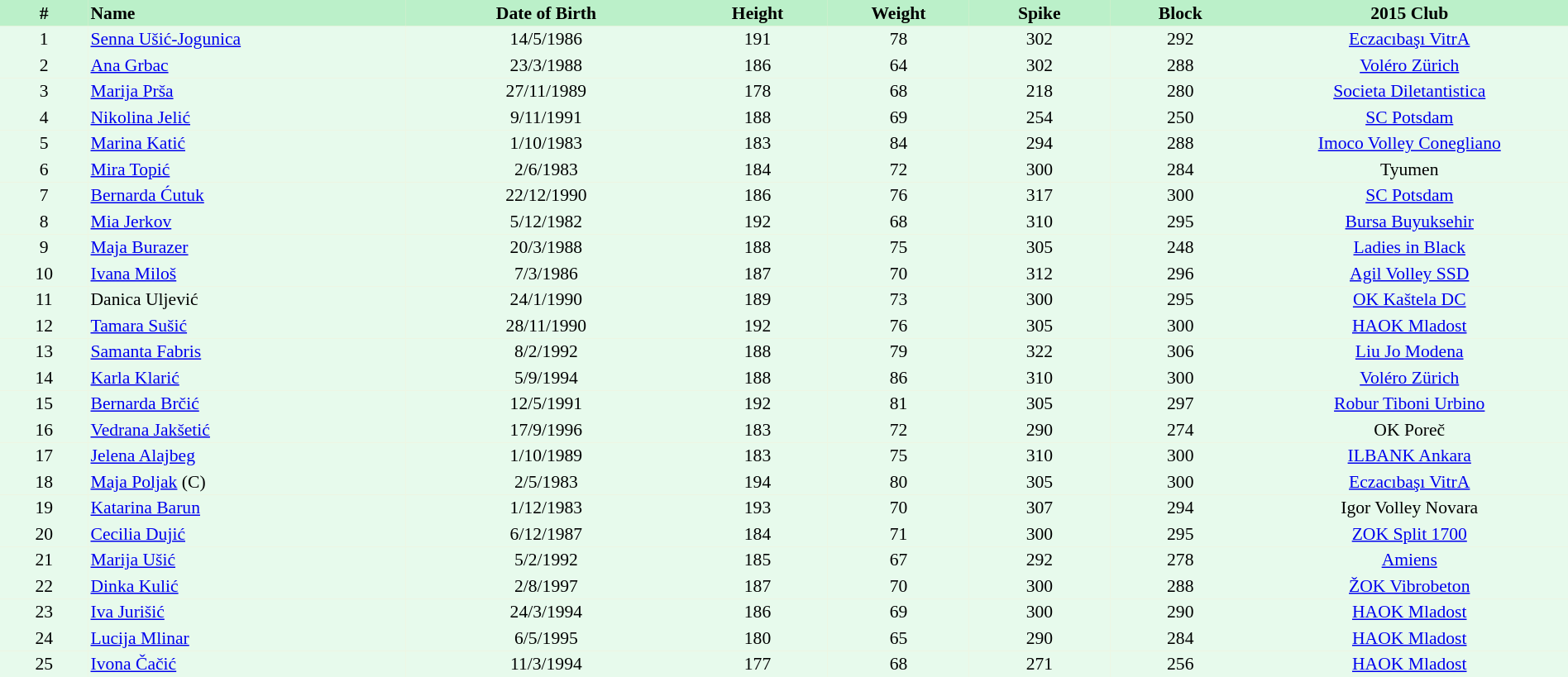<table border=0 cellpadding=2 cellspacing=0  |- bgcolor=#FFECCE style="text-align:center; font-size:90%;" width=100%>
<tr bgcolor=#BBF0C9>
<th width=5%>#</th>
<th width=18% align=left>Name</th>
<th width=16%>Date of Birth</th>
<th width=8%>Height</th>
<th width=8%>Weight</th>
<th width=8%>Spike</th>
<th width=8%>Block</th>
<th width=18%>2015 Club</th>
</tr>
<tr bgcolor=#E7FAEC>
<td>1</td>
<td align=left><a href='#'>Senna Ušić-Jogunica</a></td>
<td>14/5/1986</td>
<td>191</td>
<td>78</td>
<td>302</td>
<td>292</td>
<td><a href='#'>Eczacıbaşı VitrA</a></td>
</tr>
<tr bgcolor=#E7FAEC>
<td>2</td>
<td align=left><a href='#'>Ana Grbac</a></td>
<td>23/3/1988</td>
<td>186</td>
<td>64</td>
<td>302</td>
<td>288</td>
<td><a href='#'>Voléro Zürich</a></td>
</tr>
<tr bgcolor=#E7FAEC>
<td>3</td>
<td align=left><a href='#'>Marija Prša</a></td>
<td>27/11/1989</td>
<td>178</td>
<td>68</td>
<td>218</td>
<td>280</td>
<td><a href='#'>Societa Diletantistica</a></td>
</tr>
<tr bgcolor=#E7FAEC>
<td>4</td>
<td align=left><a href='#'>Nikolina Jelić</a></td>
<td>9/11/1991</td>
<td>188</td>
<td>69</td>
<td>254</td>
<td>250</td>
<td><a href='#'>SC Potsdam</a></td>
</tr>
<tr bgcolor=#E7FAEC>
<td>5</td>
<td align=left><a href='#'>Marina Katić</a></td>
<td>1/10/1983</td>
<td>183</td>
<td>84</td>
<td>294</td>
<td>288</td>
<td><a href='#'>Imoco Volley Conegliano</a></td>
</tr>
<tr bgcolor=#E7FAEC>
<td>6</td>
<td align=left><a href='#'>Mira Topić</a></td>
<td>2/6/1983</td>
<td>184</td>
<td>72</td>
<td>300</td>
<td>284</td>
<td>Tyumen</td>
</tr>
<tr bgcolor=#E7FAEC>
<td>7</td>
<td align=left><a href='#'>Bernarda Ćutuk</a></td>
<td>22/12/1990</td>
<td>186</td>
<td>76</td>
<td>317</td>
<td>300</td>
<td><a href='#'>SC Potsdam</a></td>
</tr>
<tr bgcolor=#E7FAEC>
<td>8</td>
<td align=left><a href='#'>Mia Jerkov</a></td>
<td>5/12/1982</td>
<td>192</td>
<td>68</td>
<td>310</td>
<td>295</td>
<td><a href='#'>Bursa Buyuksehir</a></td>
</tr>
<tr bgcolor=#E7FAEC>
<td>9</td>
<td align=left><a href='#'>Maja Burazer</a></td>
<td>20/3/1988</td>
<td>188</td>
<td>75</td>
<td>305</td>
<td>248</td>
<td><a href='#'>Ladies in Black</a></td>
</tr>
<tr bgcolor=#E7FAEC>
<td>10</td>
<td align=left><a href='#'>Ivana Miloš</a></td>
<td>7/3/1986</td>
<td>187</td>
<td>70</td>
<td>312</td>
<td>296</td>
<td><a href='#'>Agil Volley SSD</a></td>
</tr>
<tr bgcolor=#E7FAEC>
<td>11</td>
<td align=left>Danica Uljević</td>
<td>24/1/1990</td>
<td>189</td>
<td>73</td>
<td>300</td>
<td>295</td>
<td><a href='#'>OK Kaštela DC</a></td>
</tr>
<tr bgcolor=#E7FAEC>
<td>12</td>
<td align=left><a href='#'>Tamara Sušić</a></td>
<td>28/11/1990</td>
<td>192</td>
<td>76</td>
<td>305</td>
<td>300</td>
<td><a href='#'>HAOK Mladost</a></td>
</tr>
<tr bgcolor=#E7FAEC>
<td>13</td>
<td align=left><a href='#'>Samanta Fabris</a></td>
<td>8/2/1992</td>
<td>188</td>
<td>79</td>
<td>322</td>
<td>306</td>
<td><a href='#'>Liu Jo Modena</a></td>
</tr>
<tr bgcolor=#E7FAEC>
<td>14</td>
<td align=left><a href='#'>Karla Klarić</a></td>
<td>5/9/1994</td>
<td>188</td>
<td>86</td>
<td>310</td>
<td>300</td>
<td><a href='#'>Voléro Zürich</a></td>
</tr>
<tr bgcolor=#E7FAEC>
<td>15</td>
<td align=left><a href='#'>Bernarda Brčić</a></td>
<td>12/5/1991</td>
<td>192</td>
<td>81</td>
<td>305</td>
<td>297</td>
<td><a href='#'>Robur Tiboni Urbino</a></td>
</tr>
<tr bgcolor=#E7FAEC>
<td>16</td>
<td align=left><a href='#'>Vedrana Jakšetić</a></td>
<td>17/9/1996</td>
<td>183</td>
<td>72</td>
<td>290</td>
<td>274</td>
<td>OK Poreč</td>
</tr>
<tr bgcolor=#E7FAEC>
<td>17</td>
<td align=left><a href='#'>Jelena Alajbeg</a></td>
<td>1/10/1989</td>
<td>183</td>
<td>75</td>
<td>310</td>
<td>300</td>
<td><a href='#'>ILBANK Ankara</a></td>
</tr>
<tr bgcolor=#E7FAEC>
<td>18</td>
<td align=left><a href='#'>Maja Poljak</a> (C)</td>
<td>2/5/1983</td>
<td>194</td>
<td>80</td>
<td>305</td>
<td>300</td>
<td><a href='#'>Eczacıbaşı VitrA</a></td>
</tr>
<tr bgcolor=#E7FAEC>
<td>19</td>
<td align=left><a href='#'>Katarina Barun</a></td>
<td>1/12/1983</td>
<td>193</td>
<td>70</td>
<td>307</td>
<td>294</td>
<td>Igor Volley Novara</td>
</tr>
<tr bgcolor=#E7FAEC>
<td>20</td>
<td align=left><a href='#'>Cecilia Dujić</a></td>
<td>6/12/1987</td>
<td>184</td>
<td>71</td>
<td>300</td>
<td>295</td>
<td><a href='#'>ZOK Split 1700</a></td>
</tr>
<tr bgcolor=#E7FAEC>
<td>21</td>
<td align=left><a href='#'>Marija Ušić</a></td>
<td>5/2/1992</td>
<td>185</td>
<td>67</td>
<td>292</td>
<td>278</td>
<td><a href='#'>Amiens</a></td>
</tr>
<tr bgcolor=#E7FAEC>
<td>22</td>
<td align=left><a href='#'>Dinka Kulić</a></td>
<td>2/8/1997</td>
<td>187</td>
<td>70</td>
<td>300</td>
<td>288</td>
<td><a href='#'>ŽOK Vibrobeton</a></td>
</tr>
<tr bgcolor=#E7FAEC>
<td>23</td>
<td align=left><a href='#'>Iva Jurišić</a></td>
<td>24/3/1994</td>
<td>186</td>
<td>69</td>
<td>300</td>
<td>290</td>
<td><a href='#'>HAOK Mladost</a></td>
</tr>
<tr bgcolor=#E7FAEC>
<td>24</td>
<td align=left><a href='#'>Lucija Mlinar</a></td>
<td>6/5/1995</td>
<td>180</td>
<td>65</td>
<td>290</td>
<td>284</td>
<td><a href='#'>HAOK Mladost</a></td>
</tr>
<tr bgcolor=#E7FAEC>
<td>25</td>
<td align=left><a href='#'>Ivona Čačić</a></td>
<td>11/3/1994</td>
<td>177</td>
<td>68</td>
<td>271</td>
<td>256</td>
<td><a href='#'>HAOK Mladost</a></td>
</tr>
<tr>
</tr>
</table>
